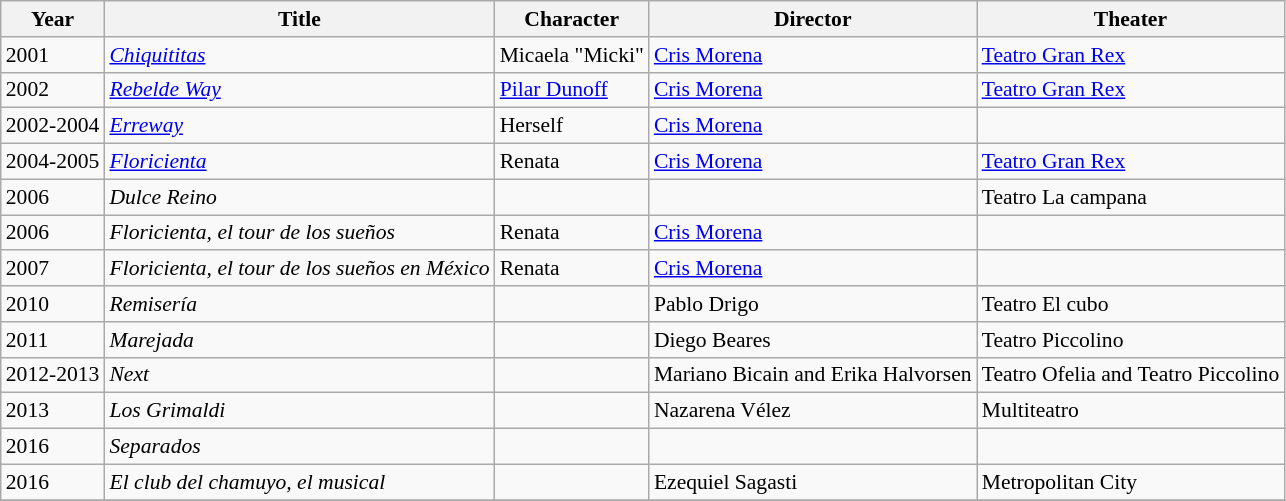<table class="wikitable" style="font-size: 90%;">
<tr>
<th>Year</th>
<th>Title</th>
<th>Character</th>
<th>Director</th>
<th>Theater</th>
</tr>
<tr>
<td>2001</td>
<td><em><a href='#'>Chiquititas</a></em></td>
<td>Micaela "Micki"</td>
<td><a href='#'>Cris Morena</a></td>
<td><a href='#'>Teatro Gran Rex</a></td>
</tr>
<tr>
<td>2002</td>
<td><em><a href='#'>Rebelde Way</a></em></td>
<td><a href='#'>Pilar Dunoff</a></td>
<td><a href='#'>Cris Morena</a></td>
<td><a href='#'>Teatro Gran Rex</a></td>
</tr>
<tr>
<td>2002-2004</td>
<td><em><a href='#'>Erreway</a></em></td>
<td>Herself</td>
<td><a href='#'>Cris Morena</a></td>
<td></td>
</tr>
<tr>
<td>2004-2005</td>
<td><em><a href='#'>Floricienta</a></em></td>
<td>Renata</td>
<td><a href='#'>Cris Morena</a></td>
<td><a href='#'>Teatro Gran Rex</a></td>
</tr>
<tr>
<td>2006</td>
<td><em>Dulce Reino</em></td>
<td></td>
<td></td>
<td>Teatro La campana</td>
</tr>
<tr>
<td>2006</td>
<td><em>Floricienta, el tour de los sueños</em></td>
<td>Renata</td>
<td><a href='#'>Cris Morena</a></td>
<td></td>
</tr>
<tr>
<td>2007</td>
<td><em>Floricienta, el tour de los sueños en México</em></td>
<td>Renata</td>
<td><a href='#'>Cris Morena</a></td>
<td></td>
</tr>
<tr>
<td>2010</td>
<td><em>Remisería</em></td>
<td></td>
<td>Pablo Drigo</td>
<td>Teatro El cubo</td>
</tr>
<tr>
<td>2011</td>
<td><em>Marejada</em></td>
<td></td>
<td>Diego Beares</td>
<td>Teatro Piccolino</td>
</tr>
<tr>
<td>2012-2013</td>
<td><em>Next</em></td>
<td></td>
<td>Mariano Bicain and Erika Halvorsen</td>
<td>Teatro Ofelia and Teatro Piccolino</td>
</tr>
<tr>
<td>2013</td>
<td><em>Los Grimaldi</em></td>
<td></td>
<td>Nazarena Vélez</td>
<td>Multiteatro</td>
</tr>
<tr>
<td>2016</td>
<td><em>Separados</em></td>
<td></td>
<td></td>
<td></td>
</tr>
<tr>
<td>2016</td>
<td><em>El club del chamuyo, el musical</em></td>
<td></td>
<td>Ezequiel Sagasti</td>
<td>Metropolitan City</td>
</tr>
<tr>
</tr>
</table>
